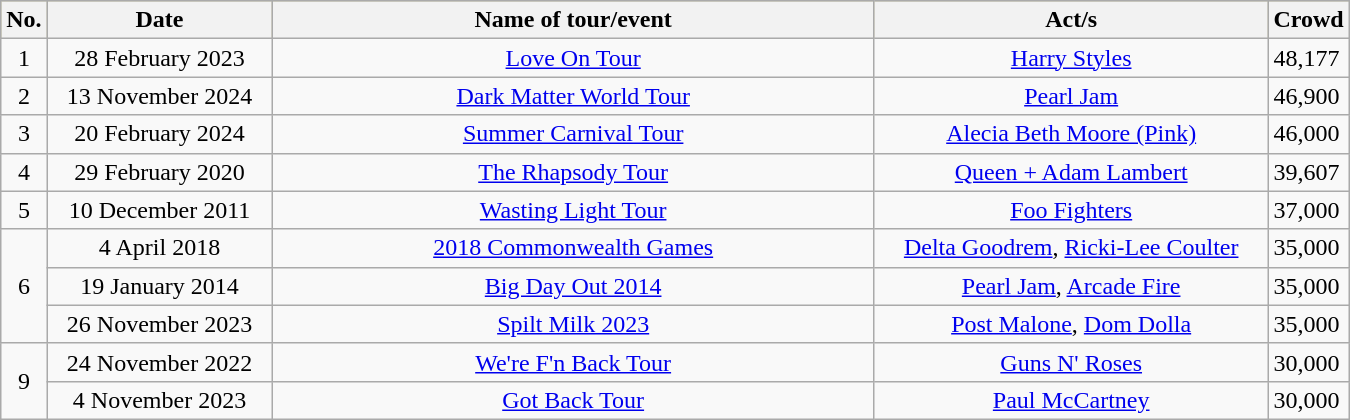<table class="wikitable sortable" style="width:900px;">
<tr style="background:#bdb76b;">
<th width=1%>No.</th>
<th width=17%>Date</th>
<th width=46%>Name of tour/event</th>
<th width=30%>Act/s</th>
<th width=6%>Crowd</th>
</tr>
<tr>
<td align=center>1</td>
<td align=center>28 February 2023</td>
<td align=center><a href='#'>Love On Tour</a></td>
<td align=center><a href='#'>Harry Styles</a></td>
<td>48,177</td>
</tr>
<tr>
<td align=center>2</td>
<td align=center>13 November 2024</td>
<td align=center><a href='#'>Dark Matter World Tour</a></td>
<td align=center><a href='#'>Pearl Jam</a></td>
<td>46,900</td>
</tr>
<tr>
<td align=center>3</td>
<td align=center>20 February 2024</td>
<td align=center><a href='#'>Summer Carnival Tour</a></td>
<td align=center><a href='#'>Alecia Beth Moore (Pink)</a></td>
<td>46,000</td>
</tr>
<tr>
<td align=center>4</td>
<td align=center>29 February 2020</td>
<td align=center><a href='#'>The Rhapsody Tour</a></td>
<td align=center><a href='#'>Queen + Adam Lambert</a></td>
<td>39,607</td>
</tr>
<tr>
<td align=center>5</td>
<td align=center>10 December 2011</td>
<td align=center><a href='#'>Wasting Light Tour</a></td>
<td align=center><a href='#'>Foo Fighters</a></td>
<td>37,000</td>
</tr>
<tr>
<td align=center rowspan=3>6</td>
<td align=center>4 April 2018</td>
<td align="center"><a href='#'>2018 Commonwealth Games</a></td>
<td align="center"><a href='#'>Delta Goodrem</a>, <a href='#'>Ricki-Lee Coulter</a></td>
<td>35,000</td>
</tr>
<tr>
<td align=center>19 January 2014</td>
<td align=center><a href='#'>Big Day Out 2014</a></td>
<td align=center><a href='#'>Pearl Jam</a>, <a href='#'>Arcade Fire</a></td>
<td>35,000</td>
</tr>
<tr>
<td align=center>26 November 2023</td>
<td align=center><a href='#'>Spilt Milk 2023</a></td>
<td align=center><a href='#'>Post Malone</a>, <a href='#'>Dom Dolla</a></td>
<td>35,000</td>
</tr>
<tr>
<td align=center rowspan=2>9</td>
<td align=center>24 November 2022</td>
<td align=center><a href='#'>We're F'n Back Tour</a></td>
<td align=center><a href='#'>Guns N' Roses</a></td>
<td>30,000</td>
</tr>
<tr>
<td align=center>4 November 2023</td>
<td align=center><a href='#'>Got Back Tour</a></td>
<td align=center><a href='#'>Paul McCartney</a></td>
<td>30,000</td>
</tr>
</table>
